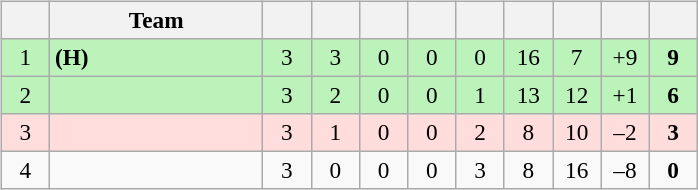<table width=100%>
<tr>
<td style="min-width:40em;" width=50%><br><table class="wikitable" style="text-align: center; font-size: 97%;">
<tr>
<th width="25"></th>
<th width="135">Team</th>
<th width="25"></th>
<th width="25"></th>
<th width="25"></th>
<th width="25"></th>
<th width="25"></th>
<th width="25"></th>
<th width="25"></th>
<th width="25"></th>
<th width="25"></th>
</tr>
<tr style="background-color: #bbf3bb;">
<td>1</td>
<td align=left> <strong>(H)</strong></td>
<td>3</td>
<td>3</td>
<td>0</td>
<td>0</td>
<td>0</td>
<td>16</td>
<td>7</td>
<td>+9</td>
<td><strong>9</strong></td>
</tr>
<tr style="background-color: #bbf3bb;">
<td>2</td>
<td align=left></td>
<td>3</td>
<td>2</td>
<td>0</td>
<td>0</td>
<td>1</td>
<td>13</td>
<td>12</td>
<td>+1</td>
<td><strong>6</strong></td>
</tr>
<tr style="background-color: #ffdddd;">
<td>3</td>
<td align=left></td>
<td>3</td>
<td>1</td>
<td>0</td>
<td>0</td>
<td>2</td>
<td>8</td>
<td>10</td>
<td>–2</td>
<td><strong>3</strong></td>
</tr>
<tr>
<td>4</td>
<td align=left><em></em></td>
<td>3</td>
<td>0</td>
<td>0</td>
<td>0</td>
<td>3</td>
<td>8</td>
<td>16</td>
<td>–8</td>
<td><strong>0</strong></td>
</tr>
</table>
</td>
<td style="min-width:36em;"><br><table width=100% style="font-size: 95%">
<tr>
<td><br>


</td>
</tr>
</table>
</td>
</tr>
</table>
